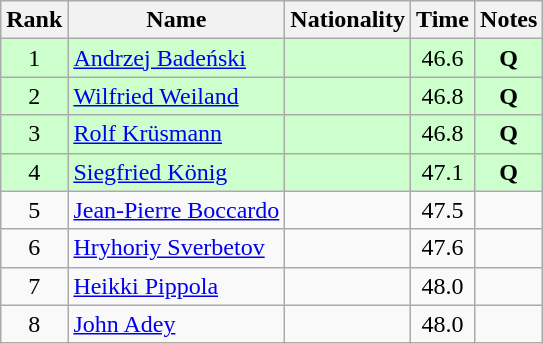<table class="wikitable sortable" style="text-align:center">
<tr>
<th>Rank</th>
<th>Name</th>
<th>Nationality</th>
<th>Time</th>
<th>Notes</th>
</tr>
<tr bgcolor=ccffcc>
<td>1</td>
<td align=left><a href='#'>Andrzej Badeński</a></td>
<td align=left></td>
<td>46.6</td>
<td><strong>Q</strong></td>
</tr>
<tr bgcolor=ccffcc>
<td>2</td>
<td align=left><a href='#'>Wilfried Weiland</a></td>
<td align=left></td>
<td>46.8</td>
<td><strong>Q</strong></td>
</tr>
<tr bgcolor=ccffcc>
<td>3</td>
<td align=left><a href='#'>Rolf Krüsmann</a></td>
<td align=left></td>
<td>46.8</td>
<td><strong>Q</strong></td>
</tr>
<tr bgcolor=ccffcc>
<td>4</td>
<td align=left><a href='#'>Siegfried König</a></td>
<td align=left></td>
<td>47.1</td>
<td><strong>Q</strong></td>
</tr>
<tr>
<td>5</td>
<td align=left><a href='#'>Jean-Pierre Boccardo</a></td>
<td align=left></td>
<td>47.5</td>
<td></td>
</tr>
<tr>
<td>6</td>
<td align=left><a href='#'>Hryhoriy Sverbetov</a></td>
<td align=left></td>
<td>47.6</td>
<td></td>
</tr>
<tr>
<td>7</td>
<td align=left><a href='#'>Heikki Pippola</a></td>
<td align=left></td>
<td>48.0</td>
<td></td>
</tr>
<tr>
<td>8</td>
<td align=left><a href='#'>John Adey</a></td>
<td align=left></td>
<td>48.0</td>
<td></td>
</tr>
</table>
